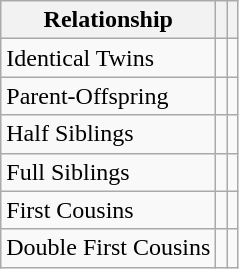<table class="wikitable">
<tr>
<th>Relationship</th>
<th></th>
<th></th>
</tr>
<tr>
<td>Identical Twins</td>
<td></td>
<td></td>
</tr>
<tr>
<td>Parent-Offspring</td>
<td></td>
<td></td>
</tr>
<tr>
<td>Half Siblings</td>
<td></td>
<td></td>
</tr>
<tr>
<td>Full Siblings</td>
<td></td>
<td></td>
</tr>
<tr>
<td>First Cousins</td>
<td></td>
<td></td>
</tr>
<tr>
<td>Double First Cousins</td>
<td></td>
<td></td>
</tr>
</table>
